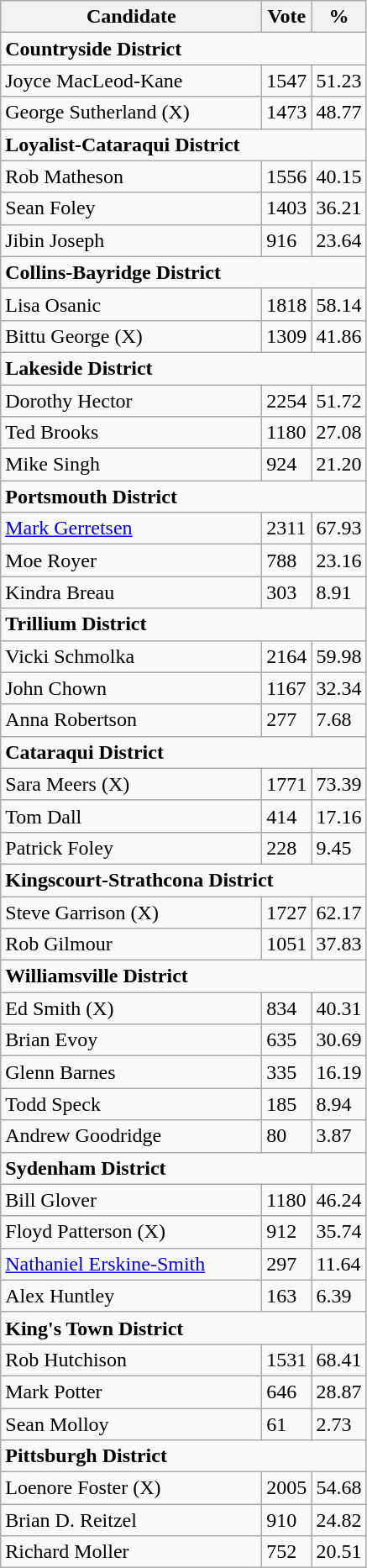<table class="wikitable">
<tr>
<th bgcolor="#DDDDFF" width="200px">Candidate</th>
<th bgcolor="#DDDDFF">Vote</th>
<th bgcolor="#DDDDFF">%</th>
</tr>
<tr>
<td colspan="4"><strong>Countryside District</strong></td>
</tr>
<tr>
<td>Joyce MacLeod-Kane</td>
<td>1547</td>
<td>51.23</td>
</tr>
<tr>
<td>George Sutherland (X)</td>
<td>1473</td>
<td>48.77</td>
</tr>
<tr>
<td colspan="4"><strong>Loyalist-Cataraqui District</strong></td>
</tr>
<tr>
<td>Rob Matheson</td>
<td>1556</td>
<td>40.15</td>
</tr>
<tr>
<td>Sean Foley</td>
<td>1403</td>
<td>36.21</td>
</tr>
<tr>
<td>Jibin Joseph</td>
<td>916</td>
<td>23.64</td>
</tr>
<tr>
<td colspan="4"><strong>Collins-Bayridge District</strong></td>
</tr>
<tr>
<td>Lisa Osanic</td>
<td>1818</td>
<td>58.14</td>
</tr>
<tr>
<td>Bittu George (X)</td>
<td>1309</td>
<td>41.86</td>
</tr>
<tr>
<td colspan="4"><strong>Lakeside District</strong></td>
</tr>
<tr>
<td>Dorothy Hector</td>
<td>2254</td>
<td>51.72</td>
</tr>
<tr>
<td>Ted Brooks</td>
<td>1180</td>
<td>27.08</td>
</tr>
<tr>
<td>Mike Singh</td>
<td>924</td>
<td>21.20</td>
</tr>
<tr>
<td colspan="4"><strong>Portsmouth District</strong></td>
</tr>
<tr>
<td><a href='#'>Mark Gerretsen</a></td>
<td>2311</td>
<td>67.93</td>
</tr>
<tr>
<td>Moe Royer</td>
<td>788</td>
<td>23.16</td>
</tr>
<tr>
<td>Kindra Breau</td>
<td>303</td>
<td>8.91</td>
</tr>
<tr>
<td colspan="4"><strong>Trillium District</strong></td>
</tr>
<tr>
<td>Vicki Schmolka</td>
<td>2164</td>
<td>59.98</td>
</tr>
<tr>
<td>John Chown</td>
<td>1167</td>
<td>32.34</td>
</tr>
<tr>
<td>Anna Robertson</td>
<td>277</td>
<td>7.68</td>
</tr>
<tr>
<td colspan="4"><strong>Cataraqui District</strong></td>
</tr>
<tr>
<td>Sara Meers (X)</td>
<td>1771</td>
<td>73.39</td>
</tr>
<tr>
<td>Tom Dall</td>
<td>414</td>
<td>17.16</td>
</tr>
<tr>
<td>Patrick Foley</td>
<td>228</td>
<td>9.45</td>
</tr>
<tr>
<td colspan="4"><strong>Kingscourt-Strathcona District</strong></td>
</tr>
<tr>
<td>Steve Garrison (X)</td>
<td>1727</td>
<td>62.17</td>
</tr>
<tr>
<td>Rob Gilmour</td>
<td>1051</td>
<td>37.83</td>
</tr>
<tr>
<td colspan="4"><strong>Williamsville District</strong></td>
</tr>
<tr>
<td>Ed Smith (X)</td>
<td>834</td>
<td>40.31</td>
</tr>
<tr>
<td>Brian Evoy</td>
<td>635</td>
<td>30.69</td>
</tr>
<tr>
<td>Glenn Barnes</td>
<td>335</td>
<td>16.19</td>
</tr>
<tr>
<td>Todd Speck</td>
<td>185</td>
<td>8.94</td>
</tr>
<tr>
<td>Andrew Goodridge</td>
<td>80</td>
<td>3.87</td>
</tr>
<tr>
<td colspan="4"><strong>Sydenham District</strong></td>
</tr>
<tr>
<td>Bill Glover</td>
<td>1180</td>
<td>46.24</td>
</tr>
<tr>
<td>Floyd Patterson (X)</td>
<td>912</td>
<td>35.74</td>
</tr>
<tr>
<td><a href='#'>Nathaniel Erskine-Smith</a></td>
<td>297</td>
<td>11.64</td>
</tr>
<tr>
<td>Alex Huntley</td>
<td>163</td>
<td>6.39</td>
</tr>
<tr>
<td colspan="4"><strong>King's Town District</strong></td>
</tr>
<tr>
<td>Rob Hutchison</td>
<td>1531</td>
<td>68.41</td>
</tr>
<tr>
<td>Mark Potter</td>
<td>646</td>
<td>28.87</td>
</tr>
<tr>
<td>Sean Molloy</td>
<td>61</td>
<td>2.73</td>
</tr>
<tr>
<td colspan="4"><strong>Pittsburgh District</strong></td>
</tr>
<tr>
<td>Loenore Foster (X)</td>
<td>2005</td>
<td>54.68</td>
</tr>
<tr>
<td>Brian D. Reitzel</td>
<td>910</td>
<td>24.82</td>
</tr>
<tr>
<td>Richard Moller</td>
<td>752</td>
<td>20.51</td>
</tr>
</table>
